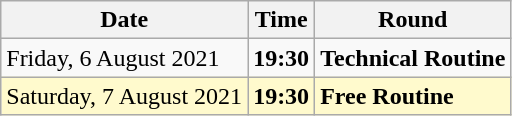<table class="wikitable">
<tr>
<th>Date</th>
<th>Time</th>
<th>Round</th>
</tr>
<tr>
<td>Friday, 6 August 2021</td>
<td><strong>19:30</strong></td>
<td><strong>Technical Routine</strong></td>
</tr>
<tr style=background:lemonchiffon>
<td>Saturday, 7 August 2021</td>
<td><strong>19:30</strong></td>
<td><strong>Free Routine</strong></td>
</tr>
</table>
